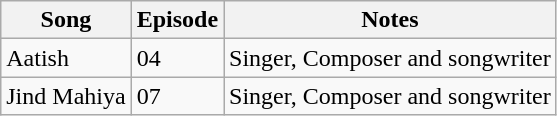<table class="wikitable">
<tr>
<th>Song</th>
<th>Episode</th>
<th>Notes</th>
</tr>
<tr>
<td>Aatish</td>
<td>04</td>
<td>Singer, Composer and songwriter</td>
</tr>
<tr>
<td>Jind Mahiya</td>
<td>07</td>
<td>Singer, Composer and songwriter</td>
</tr>
</table>
